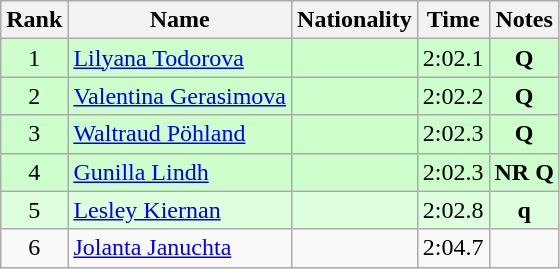<table class="wikitable sortable" style="text-align:center">
<tr>
<th>Rank</th>
<th>Name</th>
<th>Nationality</th>
<th>Time</th>
<th>Notes</th>
</tr>
<tr bgcolor=ccffcc>
<td>1</td>
<td align=left><a href='#'>Lilyana Todorova</a></td>
<td align=left></td>
<td>2:02.1</td>
<td><strong>Q</strong></td>
</tr>
<tr bgcolor=ccffcc>
<td>2</td>
<td align=left><a href='#'>Valentina Gerasimova</a></td>
<td align=left></td>
<td>2:02.2</td>
<td><strong>Q</strong></td>
</tr>
<tr bgcolor=ccffcc>
<td>3</td>
<td align=left><a href='#'>Waltraud Pöhland</a></td>
<td align=left></td>
<td>2:02.3</td>
<td><strong>Q</strong></td>
</tr>
<tr bgcolor=ccffcc>
<td>4</td>
<td align=left><a href='#'>Gunilla Lindh</a></td>
<td align=left></td>
<td>2:02.3</td>
<td><strong>NR Q</strong></td>
</tr>
<tr bgcolor=ddffdd>
<td>5</td>
<td align=left><a href='#'>Lesley Kiernan</a></td>
<td align=left></td>
<td>2:02.8</td>
<td><strong>q</strong></td>
</tr>
<tr>
<td>6</td>
<td align=left><a href='#'>Jolanta Januchta</a></td>
<td align=left></td>
<td>2:04.7</td>
<td></td>
</tr>
</table>
